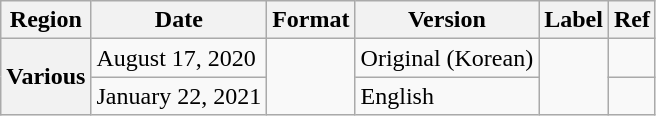<table class="wikitable plainrowheaders">
<tr>
<th scope="col">Region</th>
<th scope="col">Date</th>
<th scope="col">Format</th>
<th><strong>Version</strong></th>
<th scope="col">Label</th>
<th>Ref</th>
</tr>
<tr>
<th rowspan="2" scope="row">Various</th>
<td>August 17, 2020</td>
<td rowspan="2"></td>
<td>Original (Korean)</td>
<td rowspan="2"></td>
<td style="text-align:center;"></td>
</tr>
<tr>
<td>January 22, 2021</td>
<td>English</td>
<td style="text-align:center;"></td>
</tr>
</table>
